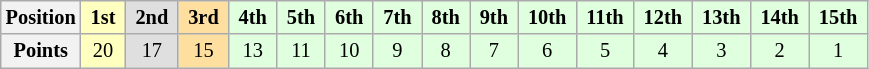<table class="wikitable" style="font-size:85%; text-align:center">
<tr>
<th>Position</th>
<td style="background:#ffffbf;"> <strong>1st</strong> </td>
<td style="background:#dfdfdf;"> <strong>2nd</strong> </td>
<td style="background:#ffdf9f;"> <strong>3rd</strong> </td>
<td style="background:#dfffdf;"> <strong>4th</strong> </td>
<td style="background:#dfffdf;"> <strong>5th</strong> </td>
<td style="background:#dfffdf;"> <strong>6th</strong> </td>
<td style="background:#dfffdf;"> <strong>7th</strong> </td>
<td style="background:#dfffdf;"> <strong>8th</strong> </td>
<td style="background:#dfffdf;"> <strong>9th</strong> </td>
<td style="background:#dfffdf;"> <strong>10th</strong> </td>
<td style="background:#dfffdf;"> <strong>11th</strong> </td>
<td style="background:#dfffdf;"> <strong>12th</strong> </td>
<td style="background:#dfffdf;"> <strong>13th</strong> </td>
<td style="background:#dfffdf;"> <strong>14th</strong> </td>
<td style="background:#dfffdf;"> <strong>15th</strong> </td>
</tr>
<tr>
<th>Points</th>
<td style="background:#ffffbf;">20</td>
<td style="background:#dfdfdf;">17</td>
<td style="background:#ffdf9f;">15</td>
<td style="background:#dfffdf;">13</td>
<td style="background:#dfffdf;">11</td>
<td style="background:#dfffdf;">10</td>
<td style="background:#dfffdf;">9</td>
<td style="background:#dfffdf;">8</td>
<td style="background:#dfffdf;">7</td>
<td style="background:#dfffdf;">6</td>
<td style="background:#dfffdf;">5</td>
<td style="background:#dfffdf;">4</td>
<td style="background:#dfffdf;">3</td>
<td style="background:#dfffdf;">2</td>
<td style="background:#dfffdf;">1</td>
</tr>
</table>
